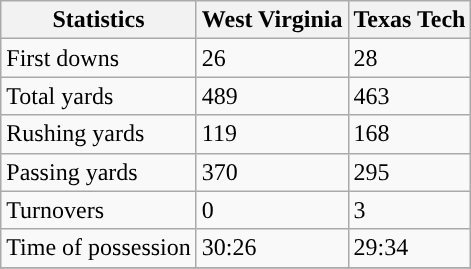<table class="wikitable" style="float: left;">
<tr>
<th>Statistics</th>
<th>West Virginia</th>
<th>Texas Tech</th>
</tr>
<tr>
<td>First downs</td>
<td>26</td>
<td>28</td>
</tr>
<tr>
<td>Total yards</td>
<td>489</td>
<td>463</td>
</tr>
<tr>
<td>Rushing yards</td>
<td>119</td>
<td>168</td>
</tr>
<tr>
<td>Passing yards</td>
<td>370</td>
<td>295</td>
</tr>
<tr>
<td>Turnovers</td>
<td>0</td>
<td>3</td>
</tr>
<tr>
<td>Time of possession</td>
<td>30:26</td>
<td>29:34</td>
</tr>
<tr>
</tr>
</table>
